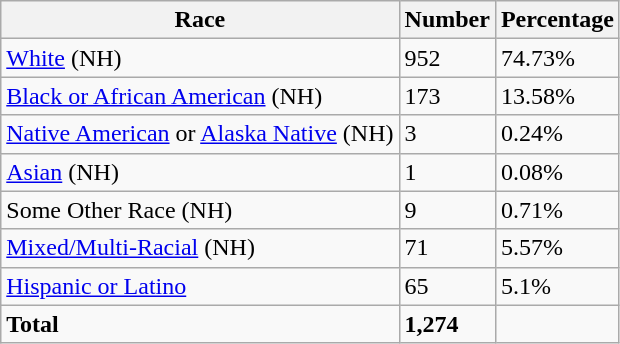<table class="wikitable">
<tr>
<th>Race</th>
<th>Number</th>
<th>Percentage</th>
</tr>
<tr>
<td><a href='#'>White</a> (NH)</td>
<td>952</td>
<td>74.73%</td>
</tr>
<tr>
<td><a href='#'>Black or African American</a> (NH)</td>
<td>173</td>
<td>13.58%</td>
</tr>
<tr>
<td><a href='#'>Native American</a> or <a href='#'>Alaska Native</a> (NH)</td>
<td>3</td>
<td>0.24%</td>
</tr>
<tr>
<td><a href='#'>Asian</a> (NH)</td>
<td>1</td>
<td>0.08%</td>
</tr>
<tr>
<td>Some Other Race (NH)</td>
<td>9</td>
<td>0.71%</td>
</tr>
<tr>
<td><a href='#'>Mixed/Multi-Racial</a> (NH)</td>
<td>71</td>
<td>5.57%</td>
</tr>
<tr>
<td><a href='#'>Hispanic or Latino</a></td>
<td>65</td>
<td>5.1%</td>
</tr>
<tr>
<td><strong>Total</strong></td>
<td><strong>1,274</strong></td>
<td></td>
</tr>
</table>
